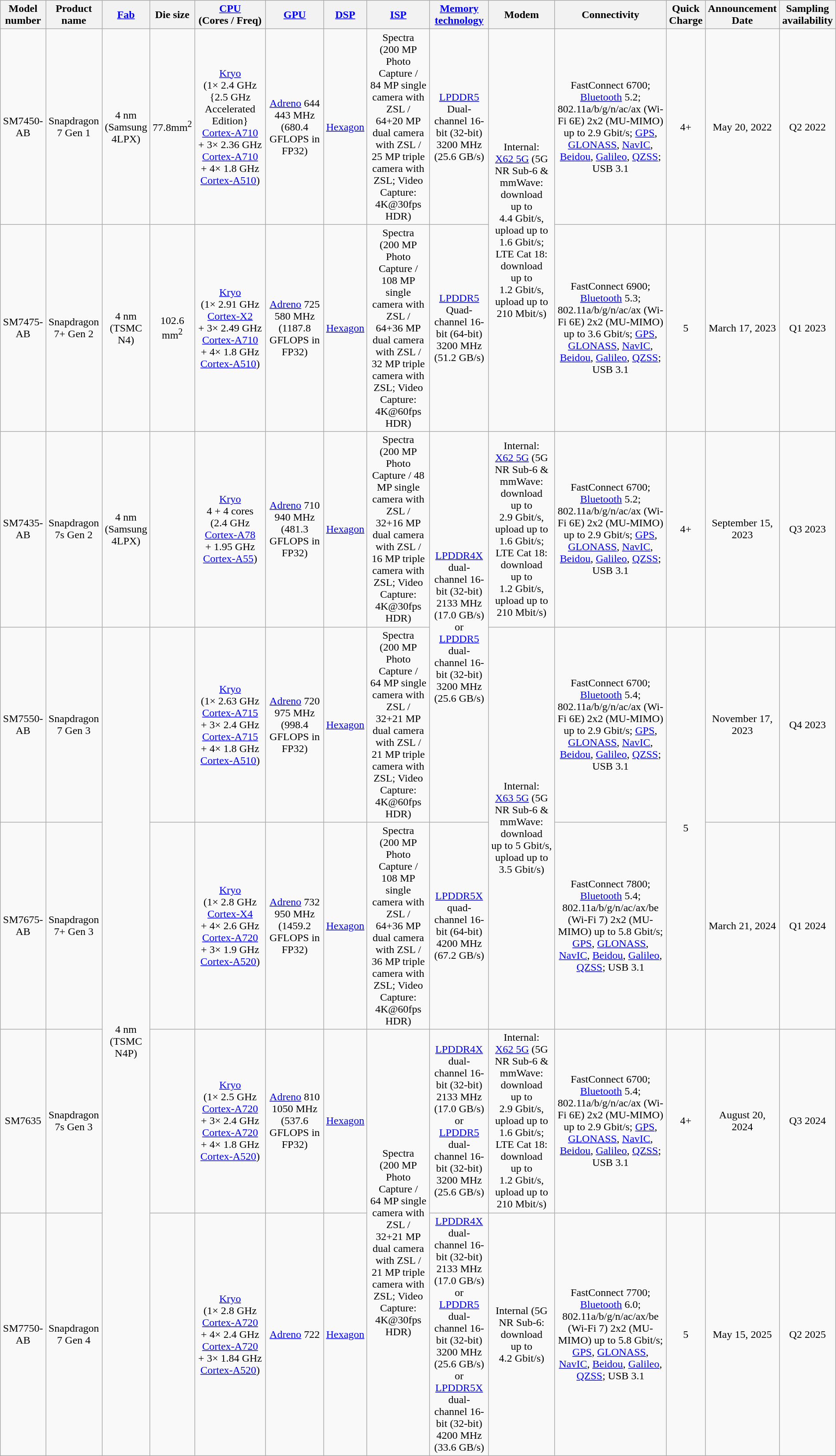<table class="wikitable sticky-header" style="width:100%; text-align:center">
<tr>
<th>Model number</th>
<th>Product name</th>
<th><a href='#'>Fab</a></th>
<th>Die size</th>
<th><a href='#'>CPU</a><br>(Cores / Freq)</th>
<th><a href='#'>GPU</a></th>
<th><a href='#'>DSP</a></th>
<th><a href='#'>ISP</a></th>
<th><a href='#'>Memory technology</a></th>
<th>Modem</th>
<th>Connectivity</th>
<th>Quick Charge</th>
<th>Announcement Date</th>
<th>Sampling availability</th>
</tr>
<tr>
<td>SM7450-AB</td>
<td>Snapdragon 7 Gen 1</td>
<td>4 nm (Samsung 4LPX)</td>
<td>77.8mm<sup>2</sup></td>
<td><a href='#'>Kryo</a><br>(1× 2.4 GHz {2.5 GHz Accelerated Edition} <a href='#'>Cortex-A710</a> <br>+ 3× 2.36 GHz <a href='#'>Cortex-A710</a> <br>+ 4× 1.8 GHz <a href='#'>Cortex-A510</a>)</td>
<td><a href='#'>Adreno</a> 644 443 MHz (680.4 GFLOPS in FP32)</td>
<td><a href='#'>Hexagon</a></td>
<td>Spectra (200 MP Photo Capture / 84 MP single camera with ZSL / 64+20 MP dual camera with ZSL / 25 MP triple camera with ZSL; Video Capture: 4K@30fps HDR)</td>
<td><a href='#'>LPDDR5</a> Dual-channel 16-bit (32-bit) 3200 MHz (25.6 GB/s)</td>
<td rowspan="2">Internal: <a href='#'>X62 5G</a> (5G NR Sub-6 & mmWave: download up to 4.4 Gbit/s, upload up to 1.6 Gbit/s; LTE Cat 18: download up to 1.2 Gbit/s, upload up to 210 Mbit/s)</td>
<td>FastConnect 6700; <a href='#'>Bluetooth</a> 5.2; 802.11a/b/g/n/ac/ax (Wi-Fi 6E) 2x2 (MU-MIMO) up to 2.9 Gbit/s; <a href='#'>GPS</a>, <a href='#'>GLONASS</a>, <a href='#'>NavIC</a>, <a href='#'>Beidou</a>, <a href='#'>Galileo</a>, <a href='#'>QZSS</a>; USB 3.1</td>
<td>4+</td>
<td>May 20, 2022</td>
<td>Q2 2022</td>
</tr>
<tr>
<td>SM7475-AB</td>
<td>Snapdragon 7+ Gen 2</td>
<td>4 nm (TSMC N4)</td>
<td>102.6 mm<sup>2</sup></td>
<td><a href='#'>Kryo</a><br>(1× 2.91 GHz <a href='#'>Cortex-X2</a> <br>+ 3× 2.49 GHz <a href='#'>Cortex-A710</a> <br>+ 4× 1.8 GHz <a href='#'>Cortex-A510</a>)</td>
<td><a href='#'>Adreno</a> 725 580 MHz (1187.8 GFLOPS in FP32)</td>
<td><a href='#'>Hexagon</a></td>
<td>Spectra (200 MP Photo Capture / 108 MP single camera with ZSL / 64+36 MP dual camera with ZSL / 32 MP triple camera with ZSL; Video Capture: 4K@60fps HDR)</td>
<td><a href='#'>LPDDR5</a> Quad-channel 16-bit (64-bit) 3200 MHz (51.2 GB/s)</td>
<td>FastConnect 6900; <a href='#'>Bluetooth</a> 5.3; 802.11a/b/g/n/ac/ax (Wi-Fi 6E) 2x2 (MU-MIMO) up to 3.6 Gbit/s; <a href='#'>GPS</a>, <a href='#'>GLONASS</a>, <a href='#'>NavIC</a>, <a href='#'>Beidou</a>, <a href='#'>Galileo</a>, <a href='#'>QZSS</a>; USB 3.1</td>
<td>5</td>
<td>March 17, 2023</td>
<td>Q1 2023</td>
</tr>
<tr>
<td>SM7435-AB</td>
<td>Snapdragon 7s Gen 2</td>
<td>4 nm (Samsung 4LPX)</td>
<td></td>
<td><a href='#'>Kryo</a><br>4 + 4 cores<br>(2.4 GHz <a href='#'>Cortex-A78</a> <br>+ 1.95 GHz <a href='#'>Cortex-A55</a>)</td>
<td><a href='#'>Adreno</a> 710 940 MHz (481.3 GFLOPS in FP32)</td>
<td><a href='#'>Hexagon</a></td>
<td>Spectra (200 MP Photo Capture / 48 MP single camera with ZSL / 32+16 MP dual camera with ZSL / 16 MP triple camera with ZSL; Video Capture: 4K@30fps HDR)</td>
<td rowspan="2"><a href='#'>LPDDR4X</a> dual-channel 16-bit (32-bit) 2133 MHz (17.0 GB/s)<br>or<br><a href='#'>LPDDR5</a> dual-channel 16-bit (32-bit) 3200 MHz (25.6 GB/s)</td>
<td>Internal: <a href='#'>X62 5G</a> (5G NR Sub-6 & mmWave: download up to 2.9 Gbit/s, upload up to 1.6 Gbit/s; LTE Cat 18: download up to 1.2 Gbit/s, upload up to 210 Mbit/s)</td>
<td>FastConnect 6700; <a href='#'>Bluetooth</a> 5.2; 802.11a/b/g/n/ac/ax (Wi-Fi 6E) 2x2 (MU-MIMO) up to 2.9 Gbit/s; <a href='#'>GPS</a>, <a href='#'>GLONASS</a>, <a href='#'>NavIC</a>, <a href='#'>Beidou</a>, <a href='#'>Galileo</a>, <a href='#'>QZSS</a>; USB 3.1</td>
<td>4+</td>
<td>September 15, 2023</td>
<td>Q3 2023</td>
</tr>
<tr>
<td>SM7550-AB</td>
<td>Snapdragon 7 Gen 3</td>
<td rowspan="4">4 nm (TSMC N4P)</td>
<td></td>
<td><a href='#'>Kryo</a><br>(1× 2.63 GHz <a href='#'>Cortex-A715</a> <br>+ 3× 2.4 GHz <a href='#'>Cortex-A715</a> <br>+ 4× 1.8 GHz <a href='#'>Cortex-A510</a>)</td>
<td><a href='#'>Adreno</a> 720 975 MHz (998.4 GFLOPS in FP32)</td>
<td><a href='#'>Hexagon</a></td>
<td>Spectra (200 MP Photo Capture / 64 MP single camera with ZSL / 32+21 MP dual camera with ZSL / 21 MP triple camera with ZSL; Video Capture: 4K@60fps HDR)</td>
<td rowspan="2">Internal: <a href='#'>X63 5G</a> (5G NR Sub-6 & mmWave: download up to 5 Gbit/s, upload up to 3.5 Gbit/s)</td>
<td>FastConnect 6700; <a href='#'>Bluetooth</a> 5.4; 802.11a/b/g/n/ac/ax (Wi-Fi 6E) 2x2 (MU-MIMO) up to 2.9 Gbit/s; <a href='#'>GPS</a>, <a href='#'>GLONASS</a>, <a href='#'>NavIC</a>, <a href='#'>Beidou</a>, <a href='#'>Galileo</a>, <a href='#'>QZSS</a>; USB 3.1</td>
<td rowspan="2">5</td>
<td>November 17, 2023</td>
<td>Q4 2023</td>
</tr>
<tr>
<td>SM7675-AB</td>
<td>Snapdragon 7+ Gen 3</td>
<td></td>
<td><a href='#'>Kryo</a><br>(1× 2.8 GHz <a href='#'>Cortex-X4</a> <br>+ 4× 2.6 GHz <a href='#'>Cortex-A720</a> <br>+ 3× 1.9 GHz <a href='#'>Cortex-A520</a>)</td>
<td><a href='#'>Adreno</a> 732 950 MHz (1459.2 GFLOPS in FP32)</td>
<td><a href='#'>Hexagon</a></td>
<td>Spectra (200 MP Photo Capture / 108 MP single camera with ZSL / 64+36 MP dual camera with ZSL / 36 MP triple camera with ZSL; Video Capture: 4K@60fps HDR)</td>
<td><a href='#'>LPDDR5X</a> quad-channel 16-bit (64-bit) 4200 MHz (67.2 GB/s)</td>
<td>FastConnect 7800; <a href='#'>Bluetooth</a> 5.4; 802.11a/b/g/n/ac/ax/be (Wi-Fi 7) 2x2 (MU-MIMO) up to 5.8 Gbit/s; <a href='#'>GPS</a>, <a href='#'>GLONASS</a>, <a href='#'>NavIC</a>, <a href='#'>Beidou</a>, <a href='#'>Galileo</a>, <a href='#'>QZSS</a>; USB 3.1</td>
<td>March 21, 2024</td>
<td>Q1 2024</td>
</tr>
<tr>
<td>SM7635</td>
<td>Snapdragon 7s Gen 3</td>
<td></td>
<td><a href='#'>Kryo</a><br>(1× 2.5 GHz <a href='#'>Cortex-A720</a> <br>+ 3× 2.4 GHz <a href='#'>Cortex-A720</a> <br>+ 4× 1.8 GHz <a href='#'>Cortex-A520</a>)</td>
<td><a href='#'>Adreno</a> 810 1050 MHz (537.6 GFLOPS in FP32)</td>
<td><a href='#'>Hexagon</a></td>
<td rowspan="2">Spectra (200 MP Photo Capture / 64 MP single camera with ZSL / 32+21 MP dual camera with ZSL / 21 MP triple camera with ZSL; Video Capture: 4K@30fps HDR)</td>
<td><a href='#'>LPDDR4X</a> dual-channel 16-bit (32-bit) 2133 MHz (17.0 GB/s)<br>or<br><a href='#'>LPDDR5</a> dual-channel 16-bit (32-bit) 3200 MHz (25.6 GB/s)</td>
<td>Internal: <a href='#'>X62 5G</a> (5G NR Sub-6 & mmWave: download up to 2.9 Gbit/s, upload up to 1.6 Gbit/s; LTE Cat 18: download up to 1.2 Gbit/s, upload up to 210 Mbit/s)</td>
<td>FastConnect 6700; <a href='#'>Bluetooth</a> 5.4; 802.11a/b/g/n/ac/ax (Wi-Fi 6E) 2x2 (MU-MIMO) up to 2.9 Gbit/s; <a href='#'>GPS</a>, <a href='#'>GLONASS</a>, <a href='#'>NavIC</a>, <a href='#'>Beidou</a>, <a href='#'>Galileo</a>, <a href='#'>QZSS</a>; USB 3.1</td>
<td>4+</td>
<td>August 20, 2024</td>
<td>Q3 2024</td>
</tr>
<tr>
<td>SM7750-AB</td>
<td>Snapdragon 7 Gen 4</td>
<td></td>
<td><a href='#'>Kryo</a><br>(1× 2.8 GHz <a href='#'>Cortex-A720</a> <br>+ 4× 2.4 GHz <a href='#'>Cortex-A720</a> <br>+ 3× 1.84 GHz <a href='#'>Cortex-A520</a>)</td>
<td><a href='#'>Adreno</a> 722</td>
<td><a href='#'>Hexagon</a></td>
<td><a href='#'>LPDDR4X</a> dual-channel 16-bit (32-bit) 2133 MHz (17.0 GB/s)<br>or<br><a href='#'>LPDDR5</a> dual-channel 16-bit (32-bit) 3200 MHz (25.6 GB/s)<br>or<br><a href='#'>LPDDR5X</a> dual-channel 16-bit (32-bit) 4200 MHz (33.6 GB/s)</td>
<td>Internal (5G NR Sub-6: download up to 4.2 Gbit/s)</td>
<td>FastConnect 7700; <a href='#'>Bluetooth</a> 6.0; 802.11a/b/g/n/ac/ax/be (Wi-Fi 7) 2x2 (MU-MIMO) up to 5.8 Gbit/s; <a href='#'>GPS</a>, <a href='#'>GLONASS</a>, <a href='#'>NavIC</a>, <a href='#'>Beidou</a>, <a href='#'>Galileo</a>, <a href='#'>QZSS</a>; USB 3.1</td>
<td>5</td>
<td>May 15, 2025</td>
<td>Q2 2025</td>
</tr>
</table>
